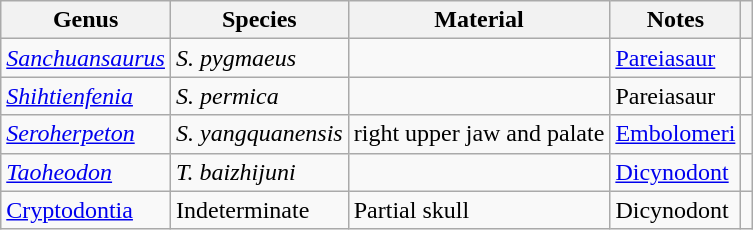<table class="wikitable">
<tr>
<th>Genus</th>
<th>Species</th>
<th>Material</th>
<th>Notes</th>
<th></th>
</tr>
<tr>
<td><em><a href='#'>Sanchuansaurus</a></em></td>
<td><em>S. pygmaeus</em></td>
<td></td>
<td><a href='#'>Pareiasaur</a></td>
<td></td>
</tr>
<tr>
<td><em><a href='#'>Shihtienfenia</a></em> </td>
<td><em>S. permica</em></td>
<td></td>
<td>Pareiasaur</td>
<td></td>
</tr>
<tr>
<td><em><a href='#'>Seroherpeton</a></em></td>
<td><em>S. yangquanensis</em></td>
<td>right upper jaw and palate</td>
<td><a href='#'>Embolomeri</a></td>
<td></td>
</tr>
<tr>
<td><em><a href='#'>Taoheodon</a></em></td>
<td><em>T. baizhijuni</em></td>
<td></td>
<td><a href='#'>Dicynodont</a></td>
<td></td>
</tr>
<tr>
<td><a href='#'>Cryptodontia</a></td>
<td>Indeterminate</td>
<td>Partial skull</td>
<td>Dicynodont</td>
<td></td>
</tr>
</table>
